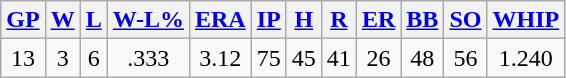<table class="wikitable">
<tr>
<th><a href='#'>GP</a></th>
<th><a href='#'>W</a></th>
<th><a href='#'>L</a></th>
<th><a href='#'>W-L%</a></th>
<th><a href='#'>ERA</a></th>
<th><a href='#'>IP</a></th>
<th><a href='#'>H</a></th>
<th><a href='#'>R</a></th>
<th><a href='#'>ER</a></th>
<th><a href='#'>BB</a></th>
<th><a href='#'>SO</a></th>
<th><a href='#'>WHIP</a></th>
</tr>
<tr align=center>
<td>13</td>
<td>3</td>
<td>6</td>
<td>.333</td>
<td>3.12</td>
<td>75</td>
<td>45</td>
<td>41</td>
<td>26</td>
<td>48</td>
<td>56</td>
<td>1.240</td>
</tr>
</table>
